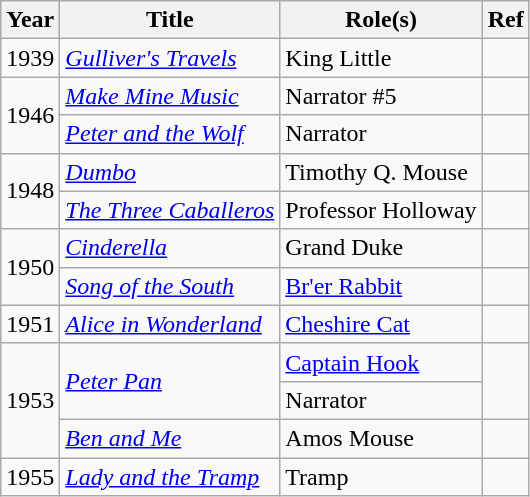<table class="wikitable plainrowheaders sortable">
<tr>
<th scope="col">Year</th>
<th scope="col">Title</th>
<th scope="col">Role(s)</th>
<th scope="col" class="unsortable">Ref</th>
</tr>
<tr>
<td>1939</td>
<td><em><a href='#'>Gulliver's Travels</a></em></td>
<td>King Little</td>
<td></td>
</tr>
<tr>
<td rowspan=2>1946</td>
<td><em><a href='#'>Make Mine Music</a></em></td>
<td>Narrator #5</td>
<td></td>
</tr>
<tr>
<td><em><a href='#'>Peter and the Wolf</a></em></td>
<td>Narrator</td>
<td></td>
</tr>
<tr>
<td rowspan=2>1948</td>
<td><em><a href='#'>Dumbo</a></em></td>
<td>Timothy Q. Mouse</td>
<td></td>
</tr>
<tr>
<td><em><a href='#'>The Three Caballeros</a></em></td>
<td>Professor Holloway</td>
<td></td>
</tr>
<tr>
<td rowspan=2>1950</td>
<td><em><a href='#'>Cinderella</a></em></td>
<td>Grand Duke</td>
<td></td>
</tr>
<tr>
<td><em><a href='#'>Song of the South</a></em></td>
<td><a href='#'>Br'er Rabbit</a></td>
<td></td>
</tr>
<tr>
<td>1951</td>
<td><em><a href='#'>Alice in Wonderland</a></em></td>
<td><a href='#'>Cheshire Cat</a></td>
<td></td>
</tr>
<tr>
<td rowspan=3>1953</td>
<td rowspan=2><em><a href='#'>Peter Pan</a></em></td>
<td><a href='#'>Captain Hook</a></td>
<td rowspan=2></td>
</tr>
<tr>
<td>Narrator</td>
</tr>
<tr>
<td><em><a href='#'>Ben and Me</a></em></td>
<td>Amos Mouse</td>
<td></td>
</tr>
<tr>
<td>1955</td>
<td><em><a href='#'>Lady and the Tramp</a></em></td>
<td>Tramp</td>
<td></td>
</tr>
</table>
